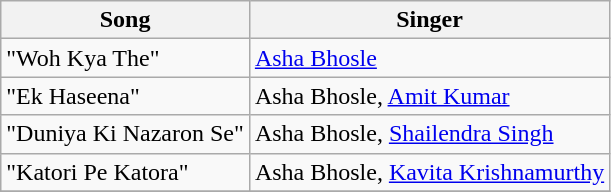<table class="wikitable">
<tr>
<th>Song</th>
<th>Singer</th>
</tr>
<tr>
<td>"Woh Kya The"</td>
<td><a href='#'>Asha Bhosle</a></td>
</tr>
<tr>
<td>"Ek Haseena"</td>
<td>Asha Bhosle, <a href='#'>Amit Kumar</a></td>
</tr>
<tr>
<td>"Duniya Ki Nazaron Se"</td>
<td>Asha Bhosle, <a href='#'>Shailendra Singh</a></td>
</tr>
<tr>
<td>"Katori Pe Katora"</td>
<td>Asha Bhosle, <a href='#'>Kavita Krishnamurthy</a></td>
</tr>
<tr>
</tr>
</table>
